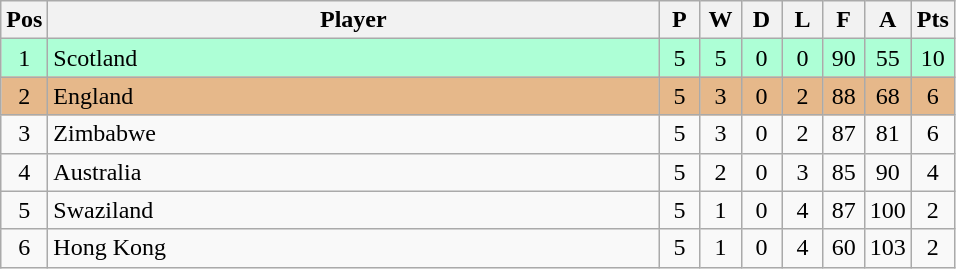<table class="wikitable" style="font-size: 100%">
<tr>
<th width=20>Pos</th>
<th width=400>Player</th>
<th width=20>P</th>
<th width=20>W</th>
<th width=20>D</th>
<th width=20>L</th>
<th width=20>F</th>
<th width=20>A</th>
<th width=20>Pts</th>
</tr>
<tr align=center style="background: #ADFFD6;">
<td>1</td>
<td align="left"> Scotland</td>
<td>5</td>
<td>5</td>
<td>0</td>
<td>0</td>
<td>90</td>
<td>55</td>
<td>10</td>
</tr>
<tr align=center style="background: #E6B88A;">
<td>2</td>
<td align="left"> England</td>
<td>5</td>
<td>3</td>
<td>0</td>
<td>2</td>
<td>88</td>
<td>68</td>
<td>6</td>
</tr>
<tr align=center>
<td>3</td>
<td align="left"> Zimbabwe</td>
<td>5</td>
<td>3</td>
<td>0</td>
<td>2</td>
<td>87</td>
<td>81</td>
<td>6</td>
</tr>
<tr align=center>
<td>4</td>
<td align="left"> Australia</td>
<td>5</td>
<td>2</td>
<td>0</td>
<td>3</td>
<td>85</td>
<td>90</td>
<td>4</td>
</tr>
<tr align=center>
<td>5</td>
<td align="left"> Swaziland</td>
<td>5</td>
<td>1</td>
<td>0</td>
<td>4</td>
<td>87</td>
<td>100</td>
<td>2</td>
</tr>
<tr align=center>
<td>6</td>
<td align="left"> Hong Kong</td>
<td>5</td>
<td>1</td>
<td>0</td>
<td>4</td>
<td>60</td>
<td>103</td>
<td>2</td>
</tr>
</table>
